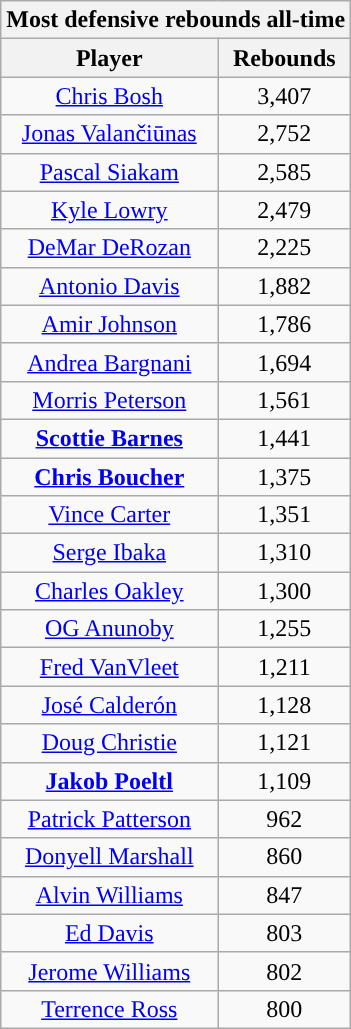<table class="wikitable sortable" style="text-align:center">
<tr>
<th colspan="2">Most defensive rebounds all-time</th>
</tr>
<tr>
<th>Player</th>
<th>Rebounds</th>
</tr>
<tr>
<td><a href='#'>Chris Bosh</a></td>
<td>3,407</td>
</tr>
<tr>
<td><a href='#'>Jonas Valančiūnas</a></td>
<td>2,752</td>
</tr>
<tr>
<td><a href='#'>Pascal Siakam</a></td>
<td>2,585</td>
</tr>
<tr>
<td><a href='#'>Kyle Lowry</a></td>
<td>2,479</td>
</tr>
<tr>
<td><a href='#'>DeMar DeRozan</a></td>
<td>2,225</td>
</tr>
<tr>
<td><a href='#'>Antonio Davis</a></td>
<td>1,882</td>
</tr>
<tr>
<td><a href='#'>Amir Johnson</a></td>
<td>1,786</td>
</tr>
<tr>
<td><a href='#'>Andrea Bargnani</a></td>
<td>1,694</td>
</tr>
<tr>
<td><a href='#'>Morris Peterson</a></td>
<td>1,561</td>
</tr>
<tr>
<td><strong><a href='#'>Scottie Barnes</a></strong></td>
<td>1,441</td>
</tr>
<tr>
<td><strong><a href='#'>Chris Boucher</a></strong></td>
<td>1,375</td>
</tr>
<tr>
<td><a href='#'>Vince Carter</a></td>
<td>1,351</td>
</tr>
<tr>
<td><a href='#'>Serge Ibaka</a></td>
<td>1,310</td>
</tr>
<tr>
<td><a href='#'>Charles Oakley</a></td>
<td>1,300</td>
</tr>
<tr>
<td><a href='#'>OG Anunoby</a></td>
<td>1,255</td>
</tr>
<tr>
<td><a href='#'>Fred VanVleet</a></td>
<td>1,211</td>
</tr>
<tr>
<td><a href='#'>José Calderón</a></td>
<td>1,128</td>
</tr>
<tr>
<td><a href='#'>Doug Christie</a></td>
<td>1,121</td>
</tr>
<tr>
<td><strong><a href='#'>Jakob Poeltl</a></strong></td>
<td>1,109</td>
</tr>
<tr>
<td><a href='#'>Patrick Patterson</a></td>
<td>962</td>
</tr>
<tr>
<td><a href='#'>Donyell Marshall</a></td>
<td>860</td>
</tr>
<tr>
<td><a href='#'>Alvin Williams</a></td>
<td>847</td>
</tr>
<tr>
<td><a href='#'>Ed Davis</a></td>
<td>803</td>
</tr>
<tr>
<td><a href='#'>Jerome Williams</a></td>
<td>802</td>
</tr>
<tr>
<td><a href='#'>Terrence Ross</a></td>
<td>800</td>
</tr>
</table>
